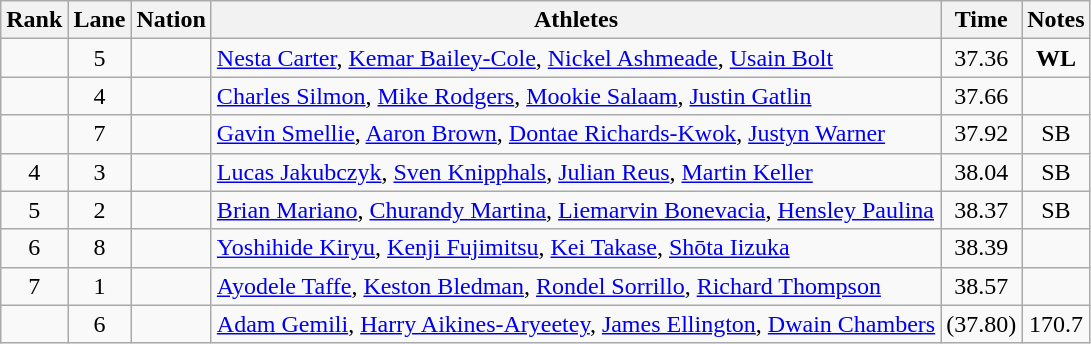<table class="wikitable sortable" style="text-align:center">
<tr>
<th>Rank</th>
<th>Lane</th>
<th>Nation</th>
<th>Athletes</th>
<th>Time</th>
<th>Notes</th>
</tr>
<tr>
<td></td>
<td>5</td>
<td align=left></td>
<td align=left><a href='#'>Nesta Carter</a>, <a href='#'>Kemar Bailey-Cole</a>, <a href='#'>Nickel Ashmeade</a>, <a href='#'>Usain Bolt</a></td>
<td>37.36</td>
<td><strong>WL</strong></td>
</tr>
<tr>
<td></td>
<td>4</td>
<td align=left></td>
<td align=left><a href='#'>Charles Silmon</a>, <a href='#'>Mike Rodgers</a>, <a href='#'>Mookie Salaam</a>, <a href='#'>Justin Gatlin</a></td>
<td>37.66</td>
<td></td>
</tr>
<tr>
<td></td>
<td>7</td>
<td align=left></td>
<td align=left><a href='#'>Gavin Smellie</a>, <a href='#'>Aaron Brown</a>, <a href='#'>Dontae Richards-Kwok</a>, <a href='#'>Justyn Warner</a></td>
<td>37.92</td>
<td>SB</td>
</tr>
<tr>
<td>4</td>
<td>3</td>
<td align=left></td>
<td align=left><a href='#'>Lucas Jakubczyk</a>, <a href='#'>Sven Knipphals</a>, <a href='#'>Julian Reus</a>, <a href='#'>Martin Keller</a></td>
<td>38.04</td>
<td>SB</td>
</tr>
<tr>
<td>5</td>
<td>2</td>
<td align=left></td>
<td align=left><a href='#'>Brian Mariano</a>, <a href='#'>Churandy Martina</a>, <a href='#'>Liemarvin Bonevacia</a>, <a href='#'>Hensley Paulina</a></td>
<td>38.37</td>
<td>SB</td>
</tr>
<tr>
<td>6</td>
<td>8</td>
<td align=left></td>
<td align=left><a href='#'>Yoshihide Kiryu</a>, <a href='#'>Kenji Fujimitsu</a>, <a href='#'>Kei Takase</a>, <a href='#'>Shōta Iizuka</a></td>
<td>38.39</td>
<td></td>
</tr>
<tr>
<td>7</td>
<td>1</td>
<td align=left></td>
<td align=left><a href='#'>Ayodele Taffe</a>, <a href='#'>Keston Bledman</a>, <a href='#'>Rondel Sorrillo</a>, <a href='#'>Richard Thompson</a></td>
<td>38.57</td>
<td></td>
</tr>
<tr>
<td></td>
<td>6</td>
<td align=left></td>
<td align=left><a href='#'>Adam Gemili</a>, <a href='#'>Harry Aikines-Aryeetey</a>, <a href='#'>James Ellington</a>, <a href='#'>Dwain Chambers</a></td>
<td>  (37.80)</td>
<td>170.7</td>
</tr>
</table>
